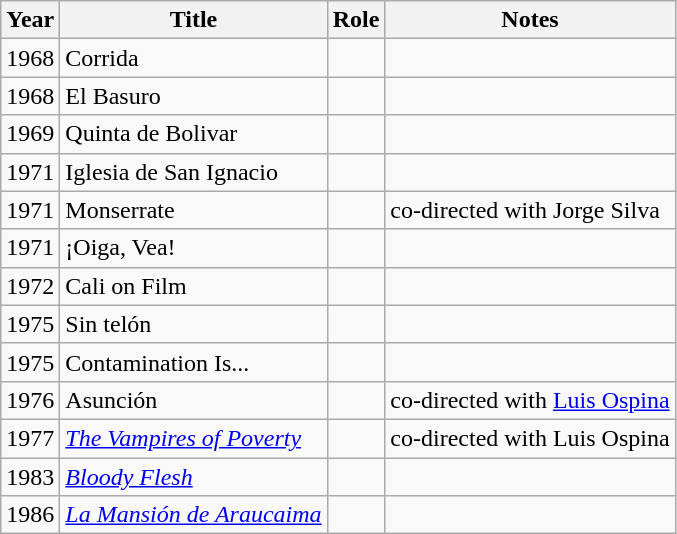<table class="wikitable sortable">
<tr>
<th>Year</th>
<th>Title</th>
<th>Role</th>
<th class="unsortable">Notes</th>
</tr>
<tr>
<td>1968</td>
<td>Corrida</td>
<td></td>
<td></td>
</tr>
<tr>
<td>1968</td>
<td>El Basuro</td>
<td></td>
<td></td>
</tr>
<tr>
<td>1969</td>
<td>Quinta de Bolivar</td>
<td></td>
<td></td>
</tr>
<tr>
<td>1971</td>
<td>Iglesia de San Ignacio</td>
<td></td>
<td></td>
</tr>
<tr>
<td>1971</td>
<td>Monserrate</td>
<td></td>
<td>co-directed with Jorge Silva</td>
</tr>
<tr>
<td>1971</td>
<td>¡Oiga, Vea!</td>
<td></td>
<td></td>
</tr>
<tr>
<td>1972</td>
<td>Cali on Film</td>
<td></td>
<td></td>
</tr>
<tr>
<td>1975</td>
<td>Sin telón</td>
<td></td>
<td></td>
</tr>
<tr>
<td>1975</td>
<td>Contamination Is...</td>
<td></td>
<td></td>
</tr>
<tr>
<td>1976</td>
<td>Asunción</td>
<td></td>
<td>co-directed with <a href='#'>Luis Ospina</a></td>
</tr>
<tr>
<td>1977</td>
<td><em><a href='#'>The Vampires of Poverty</a></em></td>
<td></td>
<td>co-directed with Luis Ospina</td>
</tr>
<tr>
<td>1983</td>
<td><em><a href='#'>Bloody Flesh</a></em></td>
<td></td>
<td></td>
</tr>
<tr>
<td>1986</td>
<td><em><a href='#'>La Mansión de Araucaima</a></em></td>
<td></td>
<td></td>
</tr>
</table>
